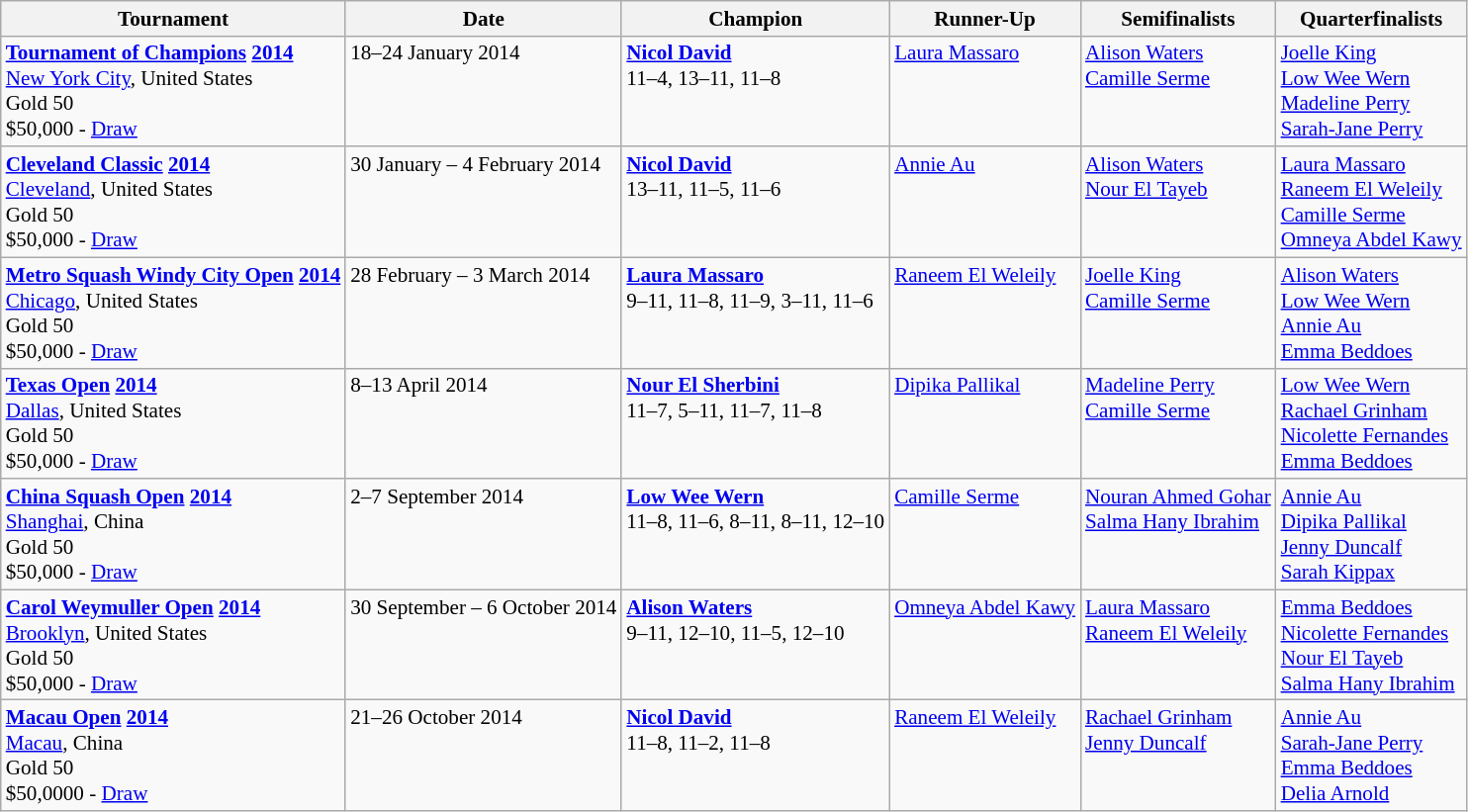<table class="wikitable" style="font-size:88%">
<tr>
<th>Tournament</th>
<th>Date</th>
<th>Champion</th>
<th>Runner-Up</th>
<th>Semifinalists</th>
<th>Quarterfinalists</th>
</tr>
<tr valign=top>
<td><strong><a href='#'>Tournament of Champions</a> <a href='#'>2014</a></strong><br> <a href='#'>New York City</a>, United States<br>Gold 50<br>$50,000 - <a href='#'>Draw</a></td>
<td>18–24 January 2014</td>
<td> <strong><a href='#'>Nicol David</a></strong><br>11–4, 13–11, 11–8</td>
<td> <a href='#'>Laura Massaro</a></td>
<td> <a href='#'>Alison Waters</a><br>  <a href='#'>Camille Serme</a></td>
<td> <a href='#'>Joelle King</a><br> <a href='#'>Low Wee Wern</a><br> <a href='#'>Madeline Perry</a><br> <a href='#'>Sarah-Jane Perry</a></td>
</tr>
<tr valign=top>
<td><strong><a href='#'>Cleveland Classic</a> <a href='#'>2014</a></strong><br> <a href='#'>Cleveland</a>, United States<br>Gold 50<br>$50,000 - <a href='#'>Draw</a></td>
<td>30 January – 4 February 2014</td>
<td> <strong><a href='#'>Nicol David</a></strong><br>13–11, 11–5, 11–6</td>
<td> <a href='#'>Annie Au</a></td>
<td> <a href='#'>Alison Waters</a><br> <a href='#'>Nour El Tayeb</a></td>
<td> <a href='#'>Laura Massaro</a><br> <a href='#'>Raneem El Weleily</a><br> <a href='#'>Camille Serme</a><br> <a href='#'>Omneya Abdel Kawy</a></td>
</tr>
<tr valign=top>
<td><strong><a href='#'>Metro Squash Windy City Open</a> <a href='#'>2014</a></strong><br> <a href='#'>Chicago</a>, United States<br>Gold 50<br>$50,000 - <a href='#'>Draw</a></td>
<td>28 February – 3 March 2014</td>
<td> <strong><a href='#'>Laura Massaro</a></strong><br>9–11, 11–8, 11–9, 3–11, 11–6</td>
<td> <a href='#'>Raneem El Weleily</a></td>
<td> <a href='#'>Joelle King</a><br> <a href='#'>Camille Serme</a></td>
<td> <a href='#'>Alison Waters</a><br> <a href='#'>Low Wee Wern</a><br> <a href='#'>Annie Au</a><br> <a href='#'>Emma Beddoes</a></td>
</tr>
<tr valign=top>
<td><strong><a href='#'>Texas Open</a> <a href='#'>2014</a></strong><br> <a href='#'>Dallas</a>, United States<br>Gold 50<br>$50,000 - <a href='#'>Draw</a></td>
<td>8–13 April 2014</td>
<td> <strong><a href='#'>Nour El Sherbini</a></strong><br>11–7, 5–11, 11–7, 11–8</td>
<td> <a href='#'>Dipika Pallikal</a></td>
<td> <a href='#'>Madeline Perry</a><br> <a href='#'>Camille Serme</a></td>
<td> <a href='#'>Low Wee Wern</a><br> <a href='#'>Rachael Grinham</a><br> <a href='#'>Nicolette Fernandes</a><br> <a href='#'>Emma Beddoes</a></td>
</tr>
<tr valign=top>
<td><strong><a href='#'>China Squash Open</a> <a href='#'>2014</a></strong><br> <a href='#'>Shanghai</a>, China<br>Gold 50<br>$50,000 - <a href='#'>Draw</a></td>
<td>2–7 September 2014</td>
<td> <strong><a href='#'>Low Wee Wern</a></strong><br>11–8, 11–6, 8–11, 8–11, 12–10</td>
<td> <a href='#'>Camille Serme</a></td>
<td> <a href='#'>Nouran Ahmed Gohar</a><br> <a href='#'>Salma Hany Ibrahim</a></td>
<td> <a href='#'>Annie Au</a><br> <a href='#'>Dipika Pallikal</a><br> <a href='#'>Jenny Duncalf</a><br> <a href='#'>Sarah Kippax</a></td>
</tr>
<tr valign=top>
<td><strong><a href='#'>Carol Weymuller Open</a> <a href='#'>2014</a></strong><br> <a href='#'>Brooklyn</a>, United States<br>Gold 50<br>$50,000 - <a href='#'>Draw</a></td>
<td>30 September – 6 October 2014</td>
<td> <strong><a href='#'>Alison Waters</a></strong><br>9–11, 12–10, 11–5, 12–10</td>
<td> <a href='#'>Omneya Abdel Kawy</a></td>
<td> <a href='#'>Laura Massaro</a><br> <a href='#'>Raneem El Weleily</a></td>
<td> <a href='#'>Emma Beddoes</a><br> <a href='#'>Nicolette Fernandes</a><br> <a href='#'>Nour El Tayeb</a><br> <a href='#'>Salma Hany Ibrahim</a></td>
</tr>
<tr valign=top>
<td><strong><a href='#'>Macau Open</a> <a href='#'>2014</a></strong><br> <a href='#'>Macau</a>, China<br>Gold 50<br>$50,0000 - <a href='#'>Draw</a></td>
<td>21–26 October 2014</td>
<td> <strong><a href='#'>Nicol David</a></strong><br>11–8, 11–2, 11–8</td>
<td> <a href='#'>Raneem El Weleily</a></td>
<td> <a href='#'>Rachael Grinham</a><br> <a href='#'>Jenny Duncalf</a></td>
<td> <a href='#'>Annie Au</a><br> <a href='#'>Sarah-Jane Perry</a><br> <a href='#'>Emma Beddoes</a><br> <a href='#'>Delia Arnold</a></td>
</tr>
</table>
